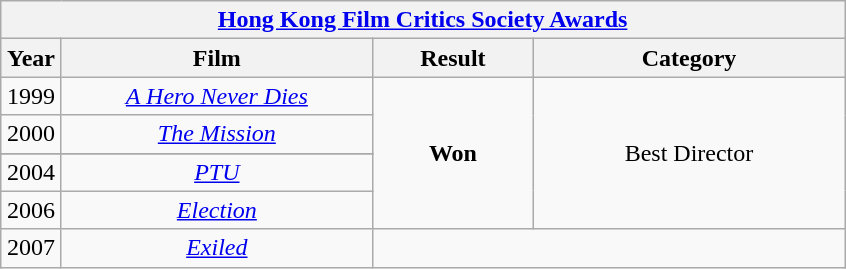<table class="wikitable">
<tr>
<th colspan="5" align="center"><a href='#'>Hong Kong Film Critics Society Awards</a></th>
</tr>
<tr>
<th width="33">Year</th>
<th width="200">Film</th>
<th width="100">Result</th>
<th width="200">Category</th>
</tr>
<tr>
<td align="center" rowspan="1">1999</td>
<td align="center"><em><a href='#'>A Hero Never Dies</a></em></td>
<td align="center" rowspan="5"><strong>Won</strong></td>
<td align="center" rowspan="5">Best Director</td>
</tr>
<tr>
<td align="center">2000</td>
<td align="center"><em><a href='#'>The Mission</a></em></td>
</tr>
<tr>
</tr>
<tr>
<td align="center">2004</td>
<td align="center"><em><a href='#'>PTU</a></em></td>
</tr>
<tr>
<td align="center">2006</td>
<td align="center"><em><a href='#'>Election</a></em></td>
</tr>
<tr>
<td align="center">2007</td>
<td align="center"><em><a href='#'>Exiled</a></em></td>
</tr>
</table>
